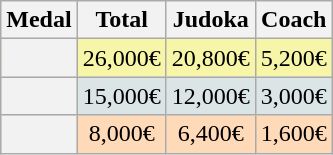<table class=wikitable style="text-align:center;">
<tr>
<th>Medal</th>
<th>Total</th>
<th>Judoka</th>
<th>Coach</th>
</tr>
<tr bgcolor=F7F6A8>
<th></th>
<td>26,000€</td>
<td>20,800€</td>
<td>5,200€</td>
</tr>
<tr bgcolor=DCE5E5>
<th></th>
<td>15,000€</td>
<td>12,000€</td>
<td>3,000€</td>
</tr>
<tr bgcolor=FFDAB9>
<th></th>
<td>8,000€</td>
<td>6,400€</td>
<td>1,600€</td>
</tr>
</table>
